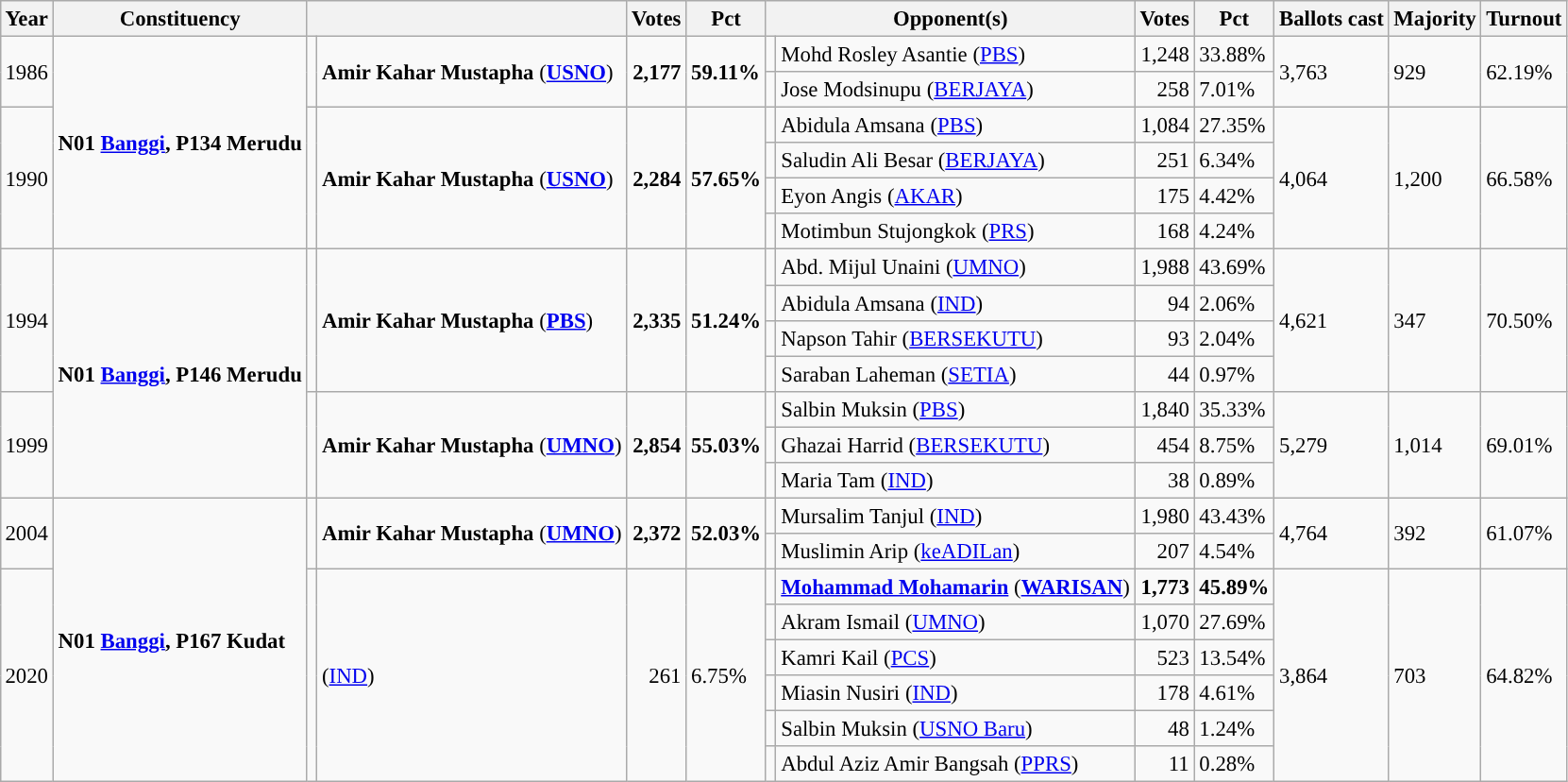<table class="wikitable" style="margin:0.5em ; font-size:95%">
<tr>
<th>Year</th>
<th>Constituency</th>
<th colspan=2></th>
<th>Votes</th>
<th>Pct</th>
<th colspan=2>Opponent(s)</th>
<th>Votes</th>
<th>Pct</th>
<th>Ballots cast</th>
<th>Majority</th>
<th>Turnout</th>
</tr>
<tr>
<td rowspan=2>1986</td>
<td rowspan=6><strong>N01 <a href='#'>Banggi</a>, P134 Merudu</strong></td>
<td rowspan=2></td>
<td rowspan=2><strong>Amir Kahar Mustapha</strong> (<a href='#'><strong>USNO</strong></a>)</td>
<td rowspan=2 align="right"><strong>2,177</strong></td>
<td rowspan=2><strong>59.11%</strong></td>
<td></td>
<td>Mohd Rosley Asantie (<a href='#'>PBS</a>)</td>
<td align="right">1,248</td>
<td>33.88%</td>
<td rowspan=2>3,763</td>
<td rowspan=2>929</td>
<td rowspan=2>62.19%</td>
</tr>
<tr>
<td></td>
<td>Jose Modsinupu (<a href='#'>BERJAYA</a>)</td>
<td align="right">258</td>
<td>7.01%</td>
</tr>
<tr>
<td rowspan=4>1990</td>
<td rowspan=4></td>
<td rowspan=4><strong>Amir Kahar Mustapha</strong> (<a href='#'><strong>USNO</strong></a>)</td>
<td rowspan=4 align="right"><strong>2,284</strong></td>
<td rowspan=4><strong>57.65%</strong></td>
<td></td>
<td>Abidula Amsana (<a href='#'>PBS</a>)</td>
<td align="right">1,084</td>
<td>27.35%</td>
<td rowspan=4>4,064</td>
<td rowspan=4>1,200</td>
<td rowspan=4>66.58%</td>
</tr>
<tr>
<td></td>
<td>Saludin Ali Besar (<a href='#'>BERJAYA</a>)</td>
<td align="right">251</td>
<td>6.34%</td>
</tr>
<tr>
<td></td>
<td>Eyon Angis (<a href='#'>AKAR</a>)</td>
<td align="right">175</td>
<td>4.42%</td>
</tr>
<tr>
<td></td>
<td>Motimbun Stujongkok (<a href='#'>PRS</a>)</td>
<td align="right">168</td>
<td>4.24%</td>
</tr>
<tr>
<td rowspan=4>1994</td>
<td rowspan=7><strong>N01 <a href='#'>Banggi</a>, P146 Merudu</strong></td>
<td rowspan=4 ></td>
<td rowspan=4><strong>Amir Kahar Mustapha</strong> (<a href='#'><strong>PBS</strong></a>)</td>
<td rowspan=4 align="right"><strong>2,335</strong></td>
<td rowspan=4><strong>51.24%</strong></td>
<td></td>
<td>Abd. Mijul Unaini (<a href='#'>UMNO</a>)</td>
<td align="right">1,988</td>
<td>43.69%</td>
<td rowspan=4>4,621</td>
<td rowspan=4>347</td>
<td rowspan=4>70.50%</td>
</tr>
<tr>
<td></td>
<td>Abidula Amsana (<a href='#'>IND</a>)</td>
<td align="right">94</td>
<td>2.06%</td>
</tr>
<tr>
<td></td>
<td>Napson Tahir (<a href='#'>BERSEKUTU</a>)</td>
<td align="right">93</td>
<td>2.04%</td>
</tr>
<tr>
<td></td>
<td>Saraban Laheman (<a href='#'>SETIA</a>)</td>
<td align="right">44</td>
<td>0.97%</td>
</tr>
<tr>
<td rowspan=3>1999</td>
<td rowspan=3 ></td>
<td rowspan=3><strong>Amir Kahar Mustapha</strong> (<a href='#'><strong>UMNO</strong></a>)</td>
<td rowspan=3 align="right"><strong>2,854</strong></td>
<td rowspan=3><strong>55.03%</strong></td>
<td></td>
<td>Salbin Muksin (<a href='#'>PBS</a>)</td>
<td align="right">1,840</td>
<td>35.33%</td>
<td rowspan=3>5,279</td>
<td rowspan=3>1,014</td>
<td rowspan=3>69.01%</td>
</tr>
<tr>
<td></td>
<td>Ghazai Harrid (<a href='#'>BERSEKUTU</a>)</td>
<td align="right">454</td>
<td>8.75%</td>
</tr>
<tr>
<td></td>
<td>Maria Tam (<a href='#'>IND</a>)</td>
<td align="right">38</td>
<td>0.89%</td>
</tr>
<tr>
<td rowspan=2>2004</td>
<td rowspan=8><strong>N01 <a href='#'>Banggi</a>, P167 Kudat</strong></td>
<td rowspan=2 ></td>
<td rowspan=2><strong>Amir Kahar Mustapha</strong> (<a href='#'><strong>UMNO</strong></a>)</td>
<td rowspan=2 align="right"><strong>2,372</strong></td>
<td rowspan=2><strong>52.03%</strong></td>
<td></td>
<td>Mursalim Tanjul (<a href='#'>IND</a>)</td>
<td align="right">1,980</td>
<td>43.43%</td>
<td rowspan=2>4,764</td>
<td rowspan=2>392</td>
<td rowspan=2>61.07%</td>
</tr>
<tr>
<td></td>
<td>Muslimin Arip (<a href='#'>keADILan</a>)</td>
<td align="right">207</td>
<td>4.54%</td>
</tr>
<tr>
<td rowspan=6>2020</td>
<td rowspan=6 ></td>
<td rowspan=6> (<a href='#'>IND</a>)</td>
<td rowspan=6 align="right">261</td>
<td rowspan=6>6.75%</td>
<td></td>
<td><strong><a href='#'>Mohammad Mohamarin</a></strong> (<a href='#'><strong>WARISAN</strong></a>)</td>
<td align="right"><strong>1,773</strong></td>
<td><strong>45.89%</strong></td>
<td rowspan=6>3,864</td>
<td rowspan=6>703</td>
<td rowspan=6>64.82%</td>
</tr>
<tr>
<td></td>
<td>Akram Ismail (<a href='#'>UMNO</a>)</td>
<td align="right">1,070</td>
<td>27.69%</td>
</tr>
<tr>
<td></td>
<td>Kamri Kail (<a href='#'>PCS</a>)</td>
<td align="right">523</td>
<td>13.54%</td>
</tr>
<tr>
<td></td>
<td>Miasin Nusiri (<a href='#'>IND</a>)</td>
<td align="right">178</td>
<td>4.61%</td>
</tr>
<tr>
<td bgcolor=></td>
<td>Salbin Muksin (<a href='#'>USNO Baru</a>)</td>
<td align="right">48</td>
<td>1.24%</td>
</tr>
<tr>
<td></td>
<td>Abdul Aziz Amir Bangsah (<a href='#'>PPRS</a>)</td>
<td align="right">11</td>
<td>0.28%</td>
</tr>
</table>
